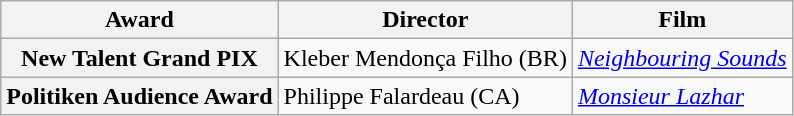<table class="wikitable">
<tr>
<th>Award</th>
<th>Director</th>
<th>Film</th>
</tr>
<tr>
<th>New Talent Grand PIX</th>
<td>Kleber Mendonça Filho (BR)</td>
<td><em><a href='#'>Neighbouring Sounds</a></em></td>
</tr>
<tr>
<th>Politiken Audience Award</th>
<td>Philippe Falardeau (CA)</td>
<td><em><a href='#'>Monsieur Lazhar</a></em></td>
</tr>
</table>
